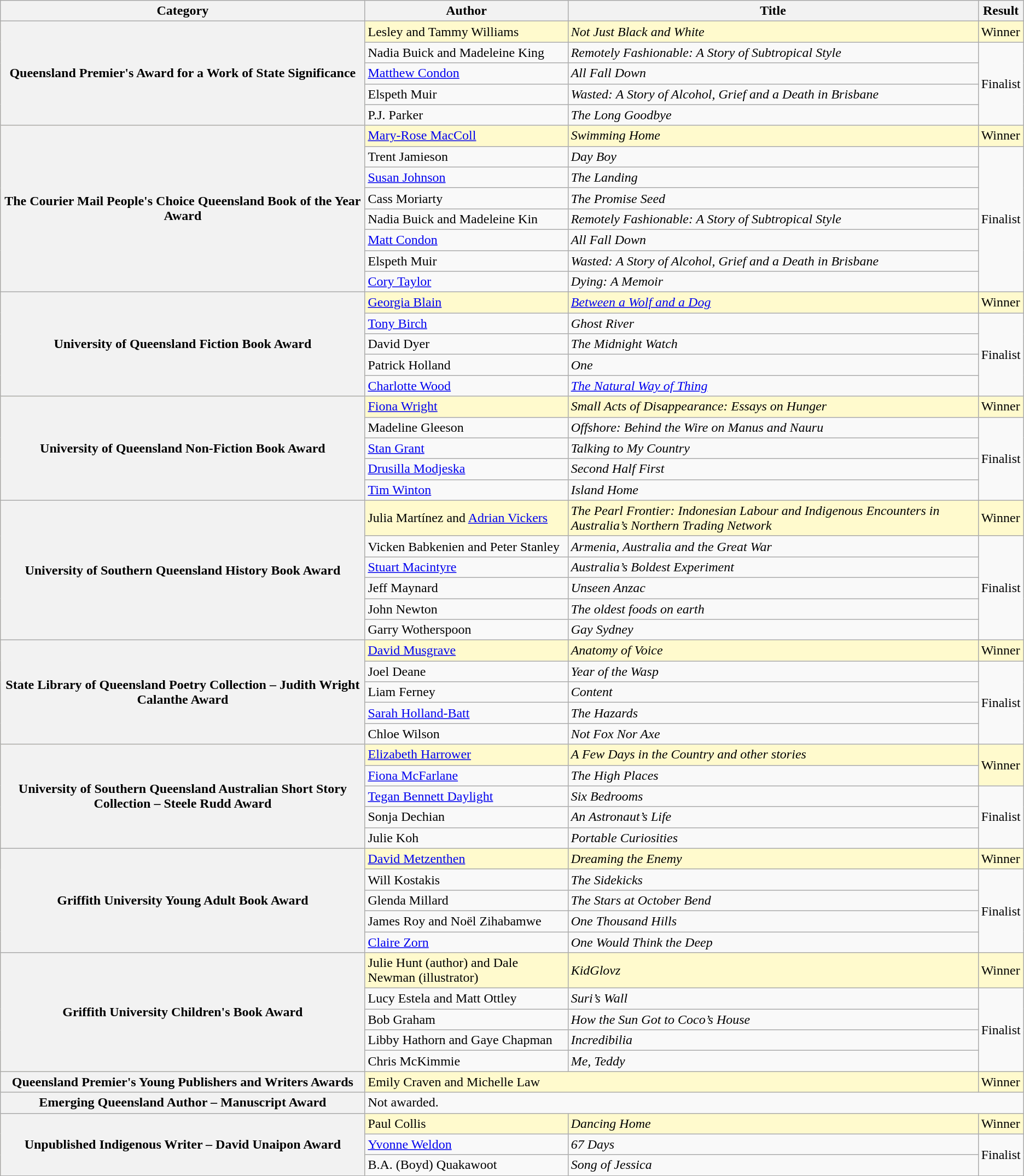<table class="wikitable sortable">
<tr>
<th>Category</th>
<th>Author</th>
<th>Title</th>
<th>Result</th>
</tr>
<tr style="background:LemonChiffon; color:black">
<th rowspan="5">Queensland Premier's Award for a Work of State Significance</th>
<td>Lesley and Tammy Williams</td>
<td><em>Not Just Black and White</em></td>
<td>Winner</td>
</tr>
<tr>
<td>Nadia Buick and Madeleine King</td>
<td><em>Remotely Fashionable: A Story of Subtropical Style</em></td>
<td rowspan="4">Finalist</td>
</tr>
<tr>
<td><a href='#'>Matthew Condon</a></td>
<td><em>All Fall Down</em></td>
</tr>
<tr>
<td>Elspeth Muir</td>
<td><em>Wasted: A Story of Alcohol, Grief and a Death in Brisbane</em></td>
</tr>
<tr>
<td>P.J. Parker</td>
<td><em>The Long Goodbye</em></td>
</tr>
<tr style="background:LemonChiffon; color:black">
<th rowspan="8">The Courier Mail People's Choice Queensland Book of the Year Award</th>
<td><a href='#'>Mary-Rose MacColl</a></td>
<td><em>Swimming Home</em></td>
<td>Winner</td>
</tr>
<tr>
<td>Trent Jamieson</td>
<td><em>Day Boy</em></td>
<td rowspan="7">Finalist</td>
</tr>
<tr>
<td><a href='#'>Susan Johnson</a></td>
<td><em>The Landing</em></td>
</tr>
<tr>
<td>Cass Moriarty</td>
<td><em>The Promise Seed</em></td>
</tr>
<tr>
<td>Nadia Buick and Madeleine Kin</td>
<td><em>Remotely Fashionable: A Story of Subtropical Style</em></td>
</tr>
<tr>
<td><a href='#'>Matt Condon</a></td>
<td><em>All Fall Down</em></td>
</tr>
<tr>
<td>Elspeth Muir</td>
<td><em>Wasted: A Story of Alcohol, Grief and a Death in Brisbane</em></td>
</tr>
<tr>
<td><a href='#'>Cory Taylor</a></td>
<td><em>Dying: A Memoir</em></td>
</tr>
<tr style="background:LemonChiffon; color:black">
<th rowspan="5">University of Queensland Fiction Book Award</th>
<td><a href='#'>Georgia Blain</a></td>
<td><em><a href='#'>Between a Wolf and a Dog</a></em></td>
<td>Winner</td>
</tr>
<tr>
<td><a href='#'>Tony Birch</a></td>
<td><em>Ghost River</em></td>
<td rowspan="4">Finalist</td>
</tr>
<tr>
<td>David Dyer</td>
<td><em>The Midnight Watch</em></td>
</tr>
<tr>
<td>Patrick Holland</td>
<td><em>One</em></td>
</tr>
<tr>
<td><a href='#'>Charlotte Wood</a></td>
<td><em><a href='#'>The Natural Way of Thing</a></em></td>
</tr>
<tr style="background:LemonChiffon; color:black">
<th rowspan="5">University of Queensland Non-Fiction Book Award</th>
<td><a href='#'>Fiona Wright</a></td>
<td><em>Small Acts of Disappearance: Essays on Hunger</em></td>
<td>Winner</td>
</tr>
<tr>
<td>Madeline Gleeson</td>
<td><em>Offshore: Behind the Wire on Manus and Nauru</em></td>
<td rowspan="4">Finalist</td>
</tr>
<tr>
<td><a href='#'>Stan Grant</a></td>
<td><em>Talking to My Country</em></td>
</tr>
<tr>
<td><a href='#'>Drusilla Modjeska</a></td>
<td><em>Second Half First</em></td>
</tr>
<tr>
<td><a href='#'>Tim Winton</a></td>
<td><em>Island Home</em></td>
</tr>
<tr style="background:LemonChiffon; color:black">
<th rowspan="6">University of Southern Queensland History Book Award</th>
<td>Julia Martínez and <a href='#'>Adrian Vickers</a></td>
<td><em>The Pearl Frontier: Indonesian Labour and Indigenous Encounters in Australia’s Northern Trading Network</em></td>
<td>Winner</td>
</tr>
<tr>
<td>Vicken Babkenien and Peter Stanley</td>
<td><em>Armenia, Australia and the Great War</em></td>
<td rowspan="5">Finalist</td>
</tr>
<tr>
<td><a href='#'>Stuart Macintyre</a></td>
<td><em>Australia’s Boldest Experiment</em></td>
</tr>
<tr>
<td>Jeff Maynard</td>
<td><em>Unseen Anzac</em></td>
</tr>
<tr>
<td>John Newton</td>
<td><em>The oldest foods on earth</em></td>
</tr>
<tr>
<td>Garry Wotherspoon</td>
<td><em>Gay Sydney</em></td>
</tr>
<tr style="background:LemonChiffon; color:black">
<th rowspan="5">State Library of Queensland Poetry Collection – Judith Wright Calanthe Award</th>
<td><a href='#'>David Musgrave</a></td>
<td><em>Anatomy of Voice</em></td>
<td>Winner</td>
</tr>
<tr>
<td>Joel Deane</td>
<td><em>Year of the Wasp</em></td>
<td rowspan="4">Finalist</td>
</tr>
<tr>
<td>Liam Ferney</td>
<td><em>Content</em></td>
</tr>
<tr>
<td><a href='#'>Sarah Holland-Batt</a></td>
<td><em>The Hazards</em></td>
</tr>
<tr>
<td>Chloe Wilson</td>
<td><em>Not Fox Nor Axe</em></td>
</tr>
<tr style="background:LemonChiffon; color:black">
<th rowspan="5">University of Southern Queensland Australian Short Story Collection – Steele Rudd Award</th>
<td><a href='#'>Elizabeth Harrower</a></td>
<td><em>A Few Days in the Country and other stories</em></td>
<td rowspan="2">Winner</td>
</tr>
<tr>
<td><a href='#'>Fiona McFarlane</a></td>
<td><em>The High Places</em></td>
</tr>
<tr>
<td><a href='#'>Tegan Bennett Daylight</a></td>
<td><em>Six Bedrooms</em></td>
<td rowspan="3">Finalist</td>
</tr>
<tr>
<td>Sonja Dechian</td>
<td><em>An Astronaut’s Life</em></td>
</tr>
<tr>
<td>Julie Koh</td>
<td><em>Portable Curiosities</em></td>
</tr>
<tr style="background:LemonChiffon; color:black">
<th rowspan="5">Griffith University Young Adult Book Award</th>
<td><a href='#'>David Metzenthen</a></td>
<td><em>Dreaming the Enemy</em></td>
<td>Winner</td>
</tr>
<tr>
<td>Will Kostakis</td>
<td><em>The Sidekicks</em></td>
<td rowspan="4">Finalist</td>
</tr>
<tr>
<td>Glenda Millard</td>
<td><em>The Stars at October Bend</em></td>
</tr>
<tr>
<td>James Roy and Noël Zihabamwe</td>
<td><em>One Thousand Hills</em></td>
</tr>
<tr>
<td><a href='#'>Claire Zorn</a></td>
<td><em>One Would Think the Deep</em></td>
</tr>
<tr style="background:LemonChiffon; color:black">
<th rowspan="5">Griffith University Children's Book Award</th>
<td>Julie Hunt (author) and Dale Newman (illustrator)</td>
<td><em>KidGlovz</em></td>
<td>Winner</td>
</tr>
<tr>
<td>Lucy Estela and Matt Ottley</td>
<td><em>Suri’s Wall</em></td>
<td rowspan="4">Finalist</td>
</tr>
<tr>
<td>Bob Graham</td>
<td><em>How the Sun Got to Coco’s House</em></td>
</tr>
<tr>
<td>Libby Hathorn and Gaye Chapman</td>
<td><em>Incredibilia</em></td>
</tr>
<tr>
<td>Chris McKimmie</td>
<td><em>Me, Teddy</em></td>
</tr>
<tr style="background:LemonChiffon; color:black">
<th>Queensland Premier's Young Publishers and Writers Awards</th>
<td colspan="2">Emily Craven and Michelle Law</td>
<td>Winner</td>
</tr>
<tr>
<th>Emerging Queensland Author – Manuscript Award</th>
<td colspan="3">Not awarded.</td>
</tr>
<tr style="background:LemonChiffon; color:black">
<th rowspan="3">Unpublished Indigenous Writer – David Unaipon Award</th>
<td>Paul Collis</td>
<td><em>Dancing Home</em></td>
<td>Winner</td>
</tr>
<tr>
<td><a href='#'>Yvonne Weldon</a>  </td>
<td><em>67 Days</em></td>
<td rowspan="2">Finalist</td>
</tr>
<tr>
<td>B.A. (Boyd) Quakawoot</td>
<td><em>Song of Jessica</em></td>
</tr>
</table>
